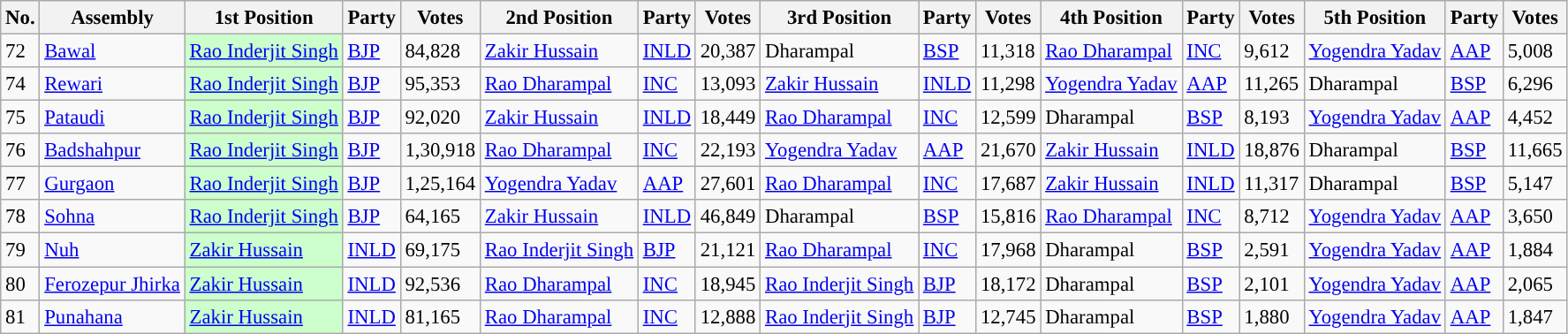<table class="wikitable sortable imitable" style="font-size:95%;">
<tr>
<th>No.</th>
<th>Assembly</th>
<th>1st Position</th>
<th>Party</th>
<th>Votes</th>
<th>2nd Position</th>
<th>Party</th>
<th>Votes</th>
<th>3rd Position</th>
<th>Party</th>
<th>Votes</th>
<th>4th Position</th>
<th>Party</th>
<th>Votes</th>
<th>5th Position</th>
<th>Party</th>
<th>Votes</th>
</tr>
<tr>
<td>72</td>
<td><a href='#'>Bawal</a></td>
<td style="background: #CCFFCC;"><a href='#'>Rao Inderjit Singh</a></td>
<td><a href='#'>BJP</a></td>
<td style="background:">84,828</td>
<td><a href='#'>Zakir Hussain</a></td>
<td><a href='#'>INLD</a></td>
<td style="background:">20,387</td>
<td>Dharampal</td>
<td><a href='#'>BSP</a></td>
<td style="background:">11,318</td>
<td><a href='#'>Rao Dharampal</a></td>
<td><a href='#'>INC</a></td>
<td style="background:">9,612</td>
<td><a href='#'>Yogendra Yadav</a></td>
<td><a href='#'>AAP</a></td>
<td style="background:">5,008</td>
</tr>
<tr>
<td>74</td>
<td><a href='#'>Rewari</a></td>
<td style="background: #CCFFCC;"><a href='#'>Rao Inderjit Singh</a></td>
<td><a href='#'>BJP</a></td>
<td style="background:">95,353</td>
<td><a href='#'>Rao Dharampal</a></td>
<td><a href='#'>INC</a></td>
<td style="background:">13,093</td>
<td><a href='#'>Zakir Hussain</a></td>
<td><a href='#'>INLD</a></td>
<td style="background:">11,298</td>
<td><a href='#'>Yogendra Yadav</a></td>
<td><a href='#'>AAP</a></td>
<td style="background:">11,265</td>
<td>Dharampal</td>
<td><a href='#'>BSP</a></td>
<td style="background:">6,296</td>
</tr>
<tr>
<td>75</td>
<td><a href='#'>Pataudi</a></td>
<td style="background: #CCFFCC;"><a href='#'>Rao Inderjit Singh</a></td>
<td><a href='#'>BJP</a></td>
<td style="background:">92,020</td>
<td><a href='#'>Zakir Hussain</a></td>
<td><a href='#'>INLD</a></td>
<td style="background:">18,449</td>
<td><a href='#'>Rao Dharampal</a></td>
<td><a href='#'>INC</a></td>
<td style="background:">12,599</td>
<td>Dharampal</td>
<td><a href='#'>BSP</a></td>
<td style="background:">8,193</td>
<td><a href='#'>Yogendra Yadav</a></td>
<td><a href='#'>AAP</a></td>
<td style="background:">4,452</td>
</tr>
<tr>
<td>76</td>
<td><a href='#'>Badshahpur</a></td>
<td style="background: #CCFFCC;"><a href='#'>Rao Inderjit Singh</a></td>
<td><a href='#'>BJP</a></td>
<td style="background:">1,30,918</td>
<td><a href='#'>Rao Dharampal</a></td>
<td><a href='#'>INC</a></td>
<td style="background:">22,193</td>
<td><a href='#'>Yogendra Yadav</a></td>
<td><a href='#'>AAP</a></td>
<td style="background:">21,670</td>
<td><a href='#'>Zakir Hussain</a></td>
<td><a href='#'>INLD</a></td>
<td style="background:">18,876</td>
<td>Dharampal</td>
<td><a href='#'>BSP</a></td>
<td style="background:">11,665</td>
</tr>
<tr>
<td>77</td>
<td><a href='#'>Gurgaon</a></td>
<td style="background: #CCFFCC;"><a href='#'>Rao Inderjit Singh</a></td>
<td><a href='#'>BJP</a></td>
<td style="background:">1,25,164</td>
<td><a href='#'>Yogendra Yadav</a></td>
<td><a href='#'>AAP</a></td>
<td style="background:">27,601</td>
<td><a href='#'>Rao Dharampal</a></td>
<td><a href='#'>INC</a></td>
<td style="background:">17,687</td>
<td><a href='#'>Zakir Hussain</a></td>
<td><a href='#'>INLD</a></td>
<td style="background:">11,317</td>
<td>Dharampal</td>
<td><a href='#'>BSP</a></td>
<td style="background:">5,147</td>
</tr>
<tr>
<td>78</td>
<td><a href='#'>Sohna</a></td>
<td style="background: #CCFFCC;"><a href='#'>Rao Inderjit Singh</a></td>
<td><a href='#'>BJP</a></td>
<td style="background:">64,165</td>
<td><a href='#'>Zakir Hussain</a></td>
<td><a href='#'>INLD</a></td>
<td style="background:">46,849</td>
<td>Dharampal</td>
<td><a href='#'>BSP</a></td>
<td style="background:">15,816</td>
<td><a href='#'>Rao Dharampal</a></td>
<td><a href='#'>INC</a></td>
<td style="background:">8,712</td>
<td><a href='#'>Yogendra Yadav</a></td>
<td><a href='#'>AAP</a></td>
<td style="background:">3,650</td>
</tr>
<tr>
<td>79</td>
<td><a href='#'>Nuh</a></td>
<td style="background: #CCFFCC;"><a href='#'>Zakir Hussain</a></td>
<td><a href='#'>INLD</a></td>
<td style="background:">69,175</td>
<td><a href='#'>Rao Inderjit Singh</a></td>
<td><a href='#'>BJP</a></td>
<td style="background:">21,121</td>
<td><a href='#'>Rao Dharampal</a></td>
<td><a href='#'>INC</a></td>
<td style="background:">17,968</td>
<td>Dharampal</td>
<td><a href='#'>BSP</a></td>
<td style="background:">2,591</td>
<td><a href='#'>Yogendra Yadav</a></td>
<td><a href='#'>AAP</a></td>
<td style="background:">1,884</td>
</tr>
<tr>
<td>80</td>
<td><a href='#'>Ferozepur Jhirka</a></td>
<td style="background: #CCFFCC;"><a href='#'>Zakir Hussain</a></td>
<td><a href='#'>INLD</a></td>
<td style="background:">92,536</td>
<td><a href='#'>Rao Dharampal</a></td>
<td><a href='#'>INC</a></td>
<td style="background:">18,945</td>
<td><a href='#'>Rao Inderjit Singh</a></td>
<td><a href='#'>BJP</a></td>
<td style="background:">18,172</td>
<td>Dharampal</td>
<td><a href='#'>BSP</a></td>
<td style="background:">2,101</td>
<td><a href='#'>Yogendra Yadav</a></td>
<td><a href='#'>AAP</a></td>
<td style="background:">2,065</td>
</tr>
<tr>
<td>81</td>
<td><a href='#'>Punahana</a></td>
<td style="background: #CCFFCC;"><a href='#'>Zakir Hussain</a></td>
<td><a href='#'>INLD</a></td>
<td style="background:">81,165</td>
<td><a href='#'>Rao Dharampal</a></td>
<td><a href='#'>INC</a></td>
<td style="background:">12,888</td>
<td><a href='#'>Rao Inderjit Singh</a></td>
<td><a href='#'>BJP</a></td>
<td style="background:">12,745</td>
<td>Dharampal</td>
<td><a href='#'>BSP</a></td>
<td style="background:">1,880</td>
<td><a href='#'>Yogendra Yadav</a></td>
<td><a href='#'>AAP</a></td>
<td style="background:">1,847</td>
</tr>
</table>
